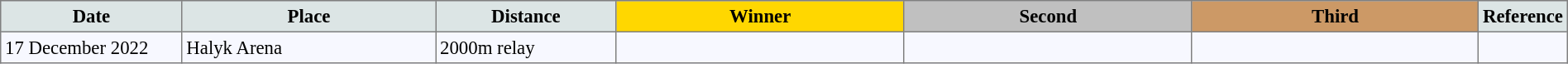<table bgcolor="#f7f8ff" cellpadding="3" cellspacing="0" border="1" style="font-size: 95%; border: gray solid 1px; border-collapse: collapse;">
<tr bgcolor="#cccccc" (1>
<td width="150" align="center" bgcolor="#dce5e5"><strong>Date</strong></td>
<td width="220" align="center" bgcolor="#dce5e5"><strong>Place</strong></td>
<td width="150" align="center" bgcolor="#dce5e5"><strong>Distance</strong></td>
<td align="center" bgcolor="gold" width="250"><strong>Winner</strong></td>
<td align="center" bgcolor="silver" width="250"><strong>Second</strong></td>
<td width="250" align="center" bgcolor="#cc9966"><strong>Third</strong></td>
<td width="30" align="center" bgcolor="#dce5e5"><strong>Reference</strong></td>
</tr>
<tr align="left">
<td>17 December 2022</td>
<td>Halyk Arena</td>
<td>2000m relay</td>
<td></td>
<td></td>
<td></td>
<td> </td>
</tr>
</table>
